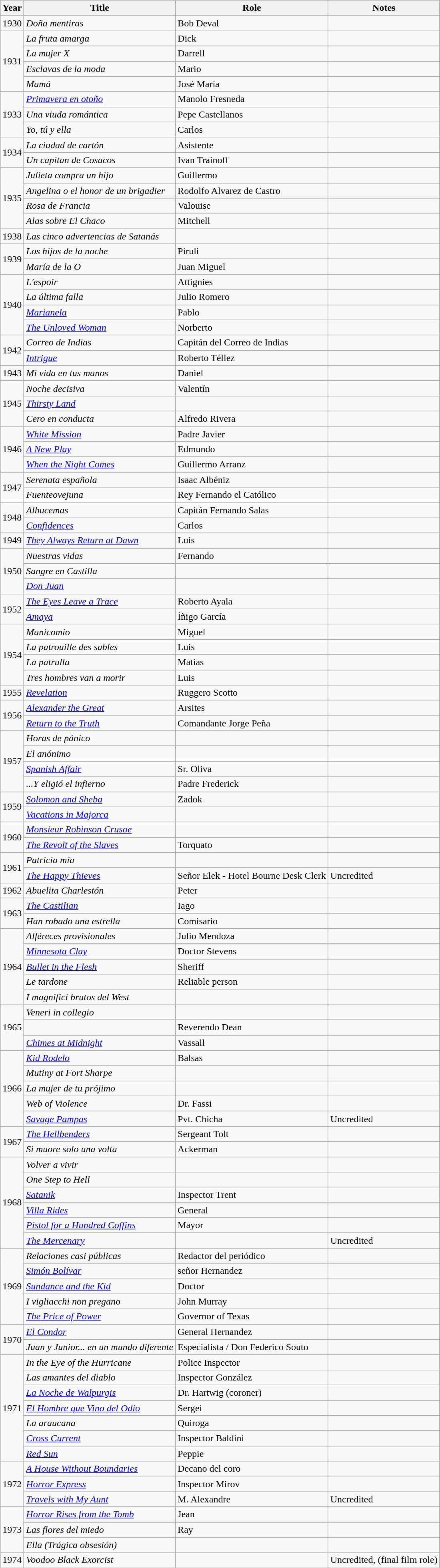<table class="wikitable sortable">
<tr>
<th>Year</th>
<th>Title</th>
<th>Role</th>
<th class="unsortable">Notes</th>
</tr>
<tr>
<td>1930</td>
<td><em>Doña mentiras</em></td>
<td>Bob Deval</td>
<td></td>
</tr>
<tr>
<td rowspan=4>1931</td>
<td><em>La fruta amarga</em></td>
<td>Dick</td>
<td></td>
</tr>
<tr>
<td><em>La mujer X</em></td>
<td>Darrell</td>
<td></td>
</tr>
<tr>
<td><em>Esclavas de la moda</em></td>
<td>Mario</td>
<td></td>
</tr>
<tr>
<td><em>Mamá</em></td>
<td>José María</td>
<td></td>
</tr>
<tr>
<td rowspan=3>1933</td>
<td><em><a href='#'>Primavera en otoño</a></em></td>
<td>Manolo Fresneda</td>
<td></td>
</tr>
<tr>
<td><em>Una viuda romántica</em></td>
<td>Pepe Castellanos</td>
<td></td>
</tr>
<tr>
<td><em>Yo, tú y ella</em></td>
<td>Carlos</td>
<td></td>
</tr>
<tr>
<td rowspan=2>1934</td>
<td><em>La ciudad de cartón</em></td>
<td>Asistente</td>
<td></td>
</tr>
<tr>
<td><em>Un capitan de Cosacos</em></td>
<td>Ivan Trainoff</td>
<td></td>
</tr>
<tr>
<td rowspan=4>1935</td>
<td><em>Julieta compra un hijo</em></td>
<td>Guillermo</td>
<td></td>
</tr>
<tr>
<td><em>Angelina o el honor de un brigadier</em></td>
<td>Rodolfo Alvarez de Castro</td>
<td></td>
</tr>
<tr>
<td><em>Rosa de Francia</em></td>
<td>Valouise</td>
<td></td>
</tr>
<tr>
<td><em>Alas sobre El Chaco</em></td>
<td>Mitchell</td>
<td></td>
</tr>
<tr>
<td>1938</td>
<td><em>Las cinco advertencias de Satanás</em></td>
<td></td>
<td></td>
</tr>
<tr>
<td rowspan=2>1939</td>
<td><em>Los hijos de la noche</em></td>
<td>Piruli</td>
<td></td>
</tr>
<tr>
<td><em>María de la O</em></td>
<td>Juan Miguel</td>
<td></td>
</tr>
<tr>
<td rowspan=4>1940</td>
<td><em>L'espoir</em></td>
<td>Attignies</td>
<td></td>
</tr>
<tr>
<td><em>La última falla</em></td>
<td>Julio Romero</td>
<td></td>
</tr>
<tr>
<td><em><a href='#'>Marianela</a></em></td>
<td>Pablo</td>
<td></td>
</tr>
<tr>
<td><em><a href='#'>The Unloved Woman</a></em></td>
<td>Norberto</td>
<td></td>
</tr>
<tr>
<td rowspan=2>1942</td>
<td><em>Correo de Indias</em></td>
<td>Capitán del Correo de Indias</td>
<td></td>
</tr>
<tr>
<td><em><a href='#'>Intrigue</a></em></td>
<td>Roberto Téllez</td>
<td></td>
</tr>
<tr>
<td>1943</td>
<td><em>Mi vida en tus manos</em></td>
<td>Daniel</td>
<td></td>
</tr>
<tr>
<td rowspan=3>1945</td>
<td><em>Noche decisiva</em></td>
<td>Valentín</td>
<td></td>
</tr>
<tr>
<td><em><a href='#'>Thirsty Land</a></em></td>
<td></td>
<td></td>
</tr>
<tr>
<td><em>Cero en conducta</em></td>
<td>Alfredo Rivera</td>
<td></td>
</tr>
<tr>
<td rowspan=3>1946</td>
<td><em><a href='#'>White Mission</a></em></td>
<td>Padre Javier</td>
<td></td>
</tr>
<tr>
<td><em><a href='#'>A New Play</a></em></td>
<td>Edmundo</td>
<td></td>
</tr>
<tr>
<td><em><a href='#'>When the Night Comes</a></em></td>
<td>Guillermo Arranz</td>
<td></td>
</tr>
<tr>
<td rowspan=2>1947</td>
<td><em>Serenata española</em></td>
<td>Isaac Albéniz</td>
<td></td>
</tr>
<tr>
<td><em>Fuenteovejuna</em></td>
<td>Rey Fernando el Católico</td>
<td></td>
</tr>
<tr>
<td rowspan=2>1948</td>
<td><em>Alhucemas</em></td>
<td>Capitán Fernando Salas</td>
<td></td>
</tr>
<tr>
<td><em><a href='#'>Confidences</a></em></td>
<td>Carlos</td>
<td></td>
</tr>
<tr>
<td>1949</td>
<td><em><a href='#'>They Always Return at Dawn</a></em></td>
<td>Luis</td>
<td></td>
</tr>
<tr>
<td rowspan=3>1950</td>
<td><em>Nuestras vidas</em></td>
<td>Fernando</td>
<td></td>
</tr>
<tr>
<td><em>Sangre en Castilla</em></td>
<td></td>
<td></td>
</tr>
<tr>
<td><em><a href='#'>Don Juan</a></em></td>
<td></td>
<td></td>
</tr>
<tr>
<td rowspan=2>1952</td>
<td><em><a href='#'>The Eyes Leave a Trace</a></em></td>
<td>Roberto Ayala</td>
<td></td>
</tr>
<tr>
<td><em><a href='#'>Amaya</a></em></td>
<td>Íñigo García</td>
<td></td>
</tr>
<tr>
<td rowspan=4>1954</td>
<td><em>Manicomio</em></td>
<td>Miguel</td>
<td></td>
</tr>
<tr>
<td><em>La patrouille des sables</em></td>
<td>Luis</td>
<td></td>
</tr>
<tr>
<td><em>La patrulla</em></td>
<td>Matías</td>
<td></td>
</tr>
<tr>
<td><em>Tres hombres van a morir</em></td>
<td>Luis</td>
<td></td>
</tr>
<tr>
<td>1955</td>
<td><em><a href='#'>Revelation</a></em></td>
<td>Ruggero Scotto</td>
<td></td>
</tr>
<tr>
<td rowspan=2>1956</td>
<td><em><a href='#'>Alexander the Great</a></em></td>
<td>Arsites</td>
<td></td>
</tr>
<tr>
<td><em><a href='#'>Return to the Truth</a></em></td>
<td>Comandante Jorge Peña</td>
<td></td>
</tr>
<tr>
<td rowspan=4>1957</td>
<td><em>Horas de pánico</em></td>
<td></td>
<td></td>
</tr>
<tr>
<td><em>El anónimo</em></td>
<td></td>
<td></td>
</tr>
<tr>
<td><em><a href='#'>Spanish Affair</a></em></td>
<td>Sr. Oliva</td>
<td></td>
</tr>
<tr>
<td><em>...Y eligió el infierno</em></td>
<td>Padre Frederick</td>
<td></td>
</tr>
<tr>
<td rowspan=2>1959</td>
<td><em><a href='#'>Solomon and Sheba</a></em></td>
<td>Zadok</td>
<td></td>
</tr>
<tr>
<td><em><a href='#'>Vacations in Majorca</a></em></td>
<td></td>
<td></td>
</tr>
<tr>
<td rowspan=2>1960</td>
<td><em><a href='#'>Monsieur Robinson Crusoe</a></em></td>
<td></td>
<td></td>
</tr>
<tr>
<td><em><a href='#'>The Revolt of the Slaves</a></em></td>
<td>Torquato</td>
<td></td>
</tr>
<tr>
<td rowspan=2>1961</td>
<td><em>Patricia mía</em></td>
<td></td>
<td></td>
</tr>
<tr>
<td><em><a href='#'>The Happy Thieves</a></em></td>
<td>Señor Elek - Hotel Bourne Desk Clerk</td>
<td>Uncredited</td>
</tr>
<tr>
<td>1962</td>
<td><em>Abuelita Charlestón</em></td>
<td>Peter</td>
<td></td>
</tr>
<tr>
<td rowspan=2>1963</td>
<td><em><a href='#'>The Castilian</a></em></td>
<td>Iago</td>
<td></td>
</tr>
<tr>
<td><em>Han robado una estrella</em></td>
<td>Comisario</td>
<td></td>
</tr>
<tr>
<td rowspan=5>1964</td>
<td><em>Alféreces provisionales</em></td>
<td>Julio Mendoza</td>
<td></td>
</tr>
<tr>
<td><em><a href='#'>Minnesota Clay</a></em></td>
<td>Doctor Stevens</td>
<td></td>
</tr>
<tr>
<td><em><a href='#'>Bullet in the Flesh</a></em></td>
<td>Sheriff</td>
<td></td>
</tr>
<tr>
<td><em>Le tardone</em></td>
<td>Reliable person</td>
<td></td>
</tr>
<tr>
<td><em>I magnifici brutos del West</em></td>
<td></td>
<td></td>
</tr>
<tr>
<td rowspan=3>1965</td>
<td><em>Veneri in collegio</em></td>
<td></td>
<td></td>
</tr>
<tr>
<td><em></em></td>
<td>Reverendo Dean</td>
<td></td>
</tr>
<tr>
<td><em><a href='#'>Chimes at Midnight</a></em></td>
<td>Vassall</td>
<td></td>
</tr>
<tr>
<td rowspan=5>1966</td>
<td><em><a href='#'>Kid Rodelo</a></em></td>
<td>Balsas</td>
<td></td>
</tr>
<tr>
<td><em>Mutiny at Fort Sharpe</em></td>
<td></td>
<td></td>
</tr>
<tr>
<td><em>La mujer de tu prójimo</em></td>
<td></td>
<td></td>
</tr>
<tr>
<td><em>Web of Violence</em></td>
<td>Dr. Fassi</td>
<td></td>
</tr>
<tr>
<td><em><a href='#'>Savage Pampas</a></em></td>
<td>Pvt. Chicha</td>
<td>Uncredited</td>
</tr>
<tr>
<td rowspan=2>1967</td>
<td><em><a href='#'>The Hellbenders</a></em></td>
<td>Sergeant Tolt</td>
<td></td>
</tr>
<tr>
<td><em>Si muore solo una volta</em></td>
<td>Ackerman</td>
<td></td>
</tr>
<tr>
<td rowspan=6>1968</td>
<td><em>Volver a vivir</em></td>
<td></td>
<td></td>
</tr>
<tr>
<td><em>One Step to Hell</em></td>
<td></td>
<td></td>
</tr>
<tr>
<td><em><a href='#'>Satanik</a></em></td>
<td>Inspector Trent</td>
<td></td>
</tr>
<tr>
<td><em><a href='#'>Villa Rides</a></em></td>
<td>General</td>
<td></td>
</tr>
<tr>
<td><em><a href='#'>Pistol for a Hundred Coffins</a></em></td>
<td>Mayor</td>
<td></td>
</tr>
<tr>
<td><em><a href='#'>The Mercenary</a></em></td>
<td></td>
<td>Uncredited</td>
</tr>
<tr>
<td rowspan=5>1969</td>
<td><em>Relaciones casi públicas</em></td>
<td>Redactor del periódico</td>
<td></td>
</tr>
<tr>
<td><em><a href='#'>Simón Bolívar</a></em></td>
<td>señor Hernandez</td>
<td></td>
</tr>
<tr>
<td><em><a href='#'>Sundance and the Kid</a></em></td>
<td>Doctor</td>
<td></td>
</tr>
<tr>
<td><em>I vigliacchi non pregano</em></td>
<td>John Murray</td>
<td></td>
</tr>
<tr>
<td><em><a href='#'>The Price of Power</a></em></td>
<td>Governor of Texas</td>
<td></td>
</tr>
<tr>
<td rowspan=2>1970</td>
<td><em><a href='#'>El Condor</a></em></td>
<td>General Hernandez</td>
<td></td>
</tr>
<tr>
<td><em>Juan y Junior... en un mundo diferente</em></td>
<td>Especialista / Don Federico Souto</td>
<td></td>
</tr>
<tr>
<td rowspan=7>1971</td>
<td><em>In the Eye of the Hurricane</em></td>
<td>Police Inspector</td>
<td></td>
</tr>
<tr>
<td><em>Las amantes del diablo</em></td>
<td>Inspector González</td>
<td></td>
</tr>
<tr>
<td><em><a href='#'>La Noche de Walpurgis</a></em></td>
<td>Dr. Hartwig (coroner)</td>
<td></td>
</tr>
<tr>
<td><em><a href='#'>El Hombre que Vino del Odio</a></em></td>
<td>Sergei</td>
<td></td>
</tr>
<tr>
<td><em>La araucana</em></td>
<td>Quiroga</td>
<td></td>
</tr>
<tr>
<td><em><a href='#'>Cross Current</a></em></td>
<td>Inspector Baldini</td>
<td></td>
</tr>
<tr>
<td><em><a href='#'>Red Sun</a></em></td>
<td>Peppie</td>
<td></td>
</tr>
<tr>
<td rowspan=3>1972</td>
<td><em><a href='#'>A House Without Boundaries</a></em></td>
<td>Decano del coro</td>
<td></td>
</tr>
<tr>
<td><em><a href='#'>Horror Express</a></em></td>
<td>Inspector Mirov</td>
<td></td>
</tr>
<tr>
<td><em><a href='#'>Travels with My Aunt</a></em></td>
<td>M. Alexandre</td>
<td>Uncredited</td>
</tr>
<tr>
<td rowspan=3>1973</td>
<td><em><a href='#'>Horror Rises from the Tomb</a></em></td>
<td>Jean</td>
<td></td>
</tr>
<tr>
<td><em>Las flores del miedo</em></td>
<td>Ray</td>
<td></td>
</tr>
<tr>
<td><em>Ella (Trágica obsesión)</em></td>
<td></td>
<td></td>
</tr>
<tr>
<td>1974</td>
<td><em>Voodoo Black Exorcist</em></td>
<td></td>
<td>Uncredited, (final film role)</td>
</tr>
</table>
